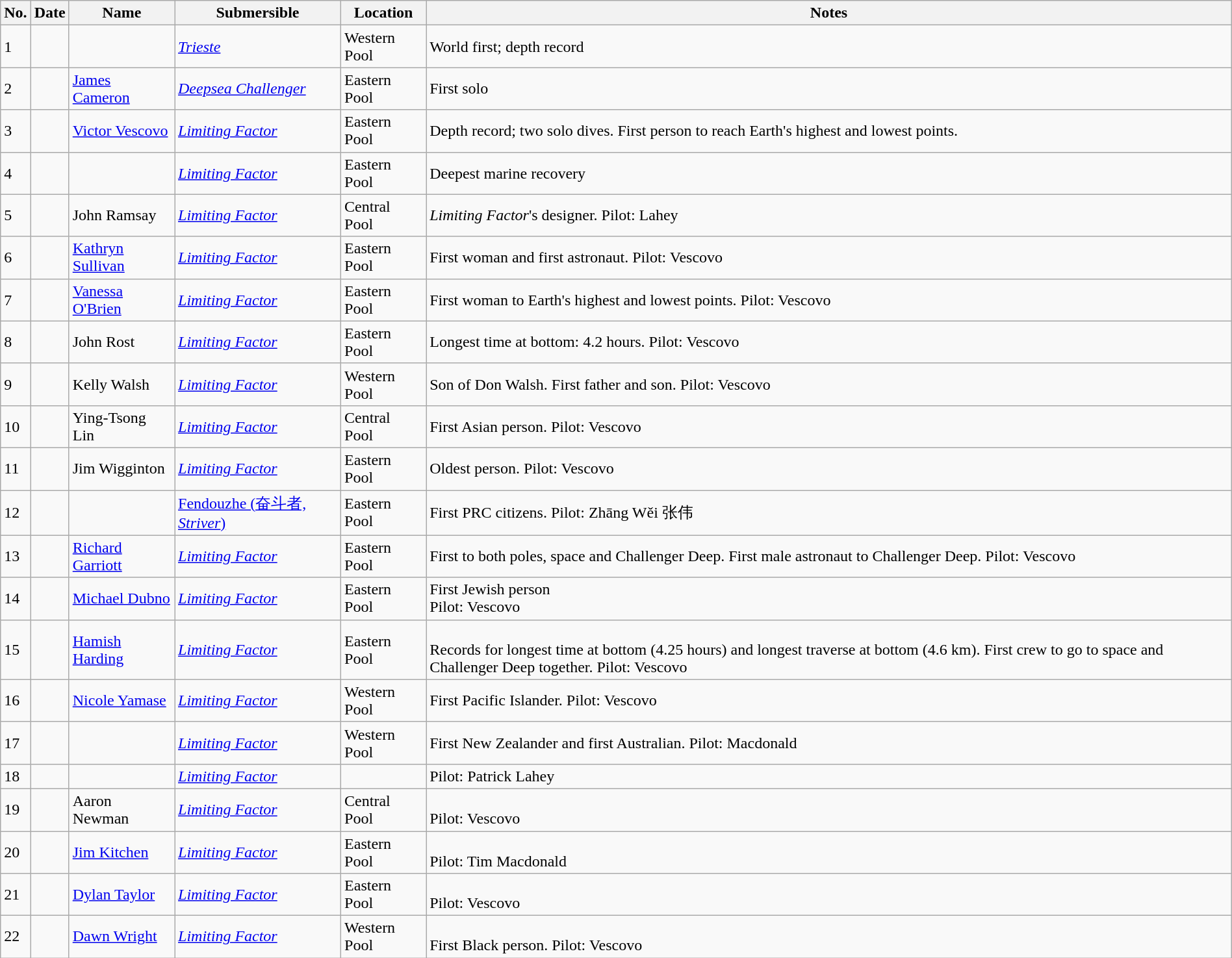<table class="wikitable" style="margin-left: auto; margin-right: auto; border: none;">
<tr>
<th scope="col">No.</th>
<th scope="col">Date</th>
<th scope="col">Name</th>
<th scope="col">Submersible</th>
<th scope="col">Location</th>
<th scope="col">Notes</th>
</tr>
<tr>
<td>1</td>
<td></td>
<td></td>
<td><a href='#'><em>Trieste</em></a></td>
<td>Western Pool</td>
<td>World first; depth record</td>
</tr>
<tr>
<td>2</td>
<td></td>
<td><a href='#'>James Cameron</a></td>
<td><em><a href='#'>Deepsea Challenger</a></em></td>
<td>Eastern Pool</td>
<td>First solo</td>
</tr>
<tr>
<td>3</td>
<td></td>
<td><a href='#'>Victor Vescovo</a></td>
<td><em><a href='#'>Limiting Factor</a></em></td>
<td>Eastern Pool</td>
<td>Depth record; two solo dives. First person to reach Earth's highest and lowest points.</td>
</tr>
<tr>
<td>4</td>
<td></td>
<td></td>
<td><em><a href='#'>Limiting Factor</a></em></td>
<td>Eastern Pool</td>
<td>Deepest marine recovery</td>
</tr>
<tr>
<td>5</td>
<td></td>
<td>John Ramsay</td>
<td><em><a href='#'>Limiting Factor</a></em></td>
<td>Central Pool</td>
<td><em>Limiting Factor</em>'s designer. Pilot: Lahey</td>
</tr>
<tr>
<td>6</td>
<td></td>
<td><a href='#'>Kathryn Sullivan</a></td>
<td><em><a href='#'>Limiting Factor</a></em></td>
<td>Eastern Pool</td>
<td>First woman and first astronaut. Pilot: Vescovo</td>
</tr>
<tr>
<td>7</td>
<td></td>
<td><a href='#'>Vanessa O'Brien</a></td>
<td><em><a href='#'>Limiting Factor</a></em></td>
<td>Eastern Pool</td>
<td>First woman to Earth's highest and lowest points. Pilot: Vescovo</td>
</tr>
<tr>
<td>8</td>
<td></td>
<td>John Rost</td>
<td><em><a href='#'>Limiting Factor</a></em></td>
<td>Eastern Pool</td>
<td>Longest time at bottom: 4.2 hours. Pilot: Vescovo</td>
</tr>
<tr>
<td>9</td>
<td></td>
<td>Kelly Walsh</td>
<td><em><a href='#'>Limiting Factor</a></em></td>
<td>Western Pool</td>
<td>Son of Don Walsh. First father and son. Pilot: Vescovo</td>
</tr>
<tr>
<td>10</td>
<td></td>
<td>Ying-Tsong Lin</td>
<td><em><a href='#'>Limiting Factor</a></em></td>
<td>Central Pool</td>
<td>First Asian person. Pilot: Vescovo</td>
</tr>
<tr>
<td>11</td>
<td></td>
<td>Jim Wigginton</td>
<td><em><a href='#'>Limiting Factor</a></em></td>
<td>Eastern Pool</td>
<td>Oldest person. Pilot: Vescovo</td>
</tr>
<tr>
<td>12</td>
<td></td>
<td></td>
<td><a href='#'>Fendouzhe (奋斗者, <em>Striver</em>)</a></td>
<td>Eastern Pool</td>
<td>First PRC citizens. Pilot: Zhāng Wěi 张伟 </td>
</tr>
<tr>
<td>13</td>
<td></td>
<td><a href='#'>Richard Garriott</a></td>
<td><em><a href='#'>Limiting Factor</a></em></td>
<td>Eastern Pool</td>
<td>First to both poles, space and Challenger Deep. First male astronaut to Challenger Deep. Pilot: Vescovo </td>
</tr>
<tr>
<td>14</td>
<td></td>
<td><a href='#'>Michael Dubno</a></td>
<td><em><a href='#'>Limiting Factor</a></em></td>
<td>Eastern Pool</td>
<td>First Jewish person<br>Pilot: Vescovo</td>
</tr>
<tr>
<td>15</td>
<td></td>
<td><a href='#'>Hamish Harding</a></td>
<td><em><a href='#'>Limiting Factor</a></em></td>
<td>Eastern Pool</td>
<td><br>Records for longest time at bottom (4.25 hours) and longest traverse at bottom (4.6 km). First crew to go to space and Challenger Deep together. Pilot: Vescovo</td>
</tr>
<tr>
<td>16</td>
<td></td>
<td><a href='#'>Nicole Yamase</a></td>
<td><em><a href='#'>Limiting Factor</a></em></td>
<td>Western Pool</td>
<td>First Pacific Islander. Pilot: Vescovo</td>
</tr>
<tr>
<td>17</td>
<td></td>
<td></td>
<td><em><a href='#'>Limiting Factor</a></em></td>
<td>Western Pool</td>
<td>First New Zealander and first Australian. Pilot: Macdonald</td>
</tr>
<tr>
<td>18</td>
<td></td>
<td></td>
<td><em><a href='#'>Limiting Factor</a></em></td>
<td></td>
<td>Pilot: Patrick Lahey</td>
</tr>
<tr>
<td>19</td>
<td></td>
<td>Aaron Newman</td>
<td><em><a href='#'>Limiting Factor</a></em></td>
<td>Central Pool</td>
<td><br>Pilot: Vescovo</td>
</tr>
<tr>
<td>20</td>
<td></td>
<td><a href='#'>Jim Kitchen</a></td>
<td><em><a href='#'>Limiting Factor</a></em></td>
<td>Eastern Pool</td>
<td><br>Pilot: Tim Macdonald </td>
</tr>
<tr>
<td>21</td>
<td></td>
<td><a href='#'>Dylan Taylor</a></td>
<td><em><a href='#'>Limiting Factor</a></em></td>
<td>Eastern Pool</td>
<td><br>Pilot: Vescovo</td>
</tr>
<tr>
<td>22</td>
<td></td>
<td><a href='#'>Dawn Wright</a></td>
<td><em><a href='#'>Limiting Factor</a></em></td>
<td>Western Pool</td>
<td><br>First Black person. Pilot: Vescovo </td>
</tr>
</table>
